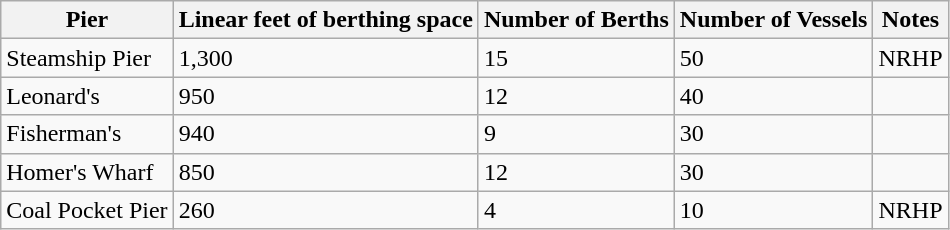<table class="wikitable sortable">
<tr>
<th>Pier</th>
<th>Linear feet of berthing space</th>
<th>Number of Berths</th>
<th>Number of Vessels</th>
<th>Notes</th>
</tr>
<tr>
<td>Steamship Pier</td>
<td>1,300</td>
<td>15</td>
<td>50</td>
<td>NRHP</td>
</tr>
<tr>
<td>Leonard's</td>
<td>950</td>
<td>12</td>
<td>40</td>
<td></td>
</tr>
<tr>
<td>Fisherman's</td>
<td>940</td>
<td>9</td>
<td>30</td>
<td></td>
</tr>
<tr>
<td>Homer's Wharf</td>
<td>850</td>
<td>12</td>
<td>30</td>
<td></td>
</tr>
<tr>
<td>Coal Pocket Pier</td>
<td>260</td>
<td>4</td>
<td>10</td>
<td>NRHP</td>
</tr>
</table>
